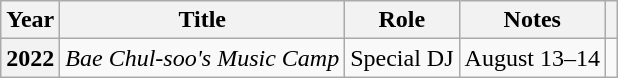<table class="wikitable plainrowheaders">
<tr>
<th scope="col">Year</th>
<th scope="col">Title</th>
<th scope="col">Role</th>
<th scope="col">Notes</th>
<th scope="col" class="unsortable"></th>
</tr>
<tr>
<th scope="row">2022</th>
<td><em>Bae Chul-soo's Music Camp</em></td>
<td>Special DJ</td>
<td>August 13–14</td>
<td style="text-align:center"></td>
</tr>
</table>
